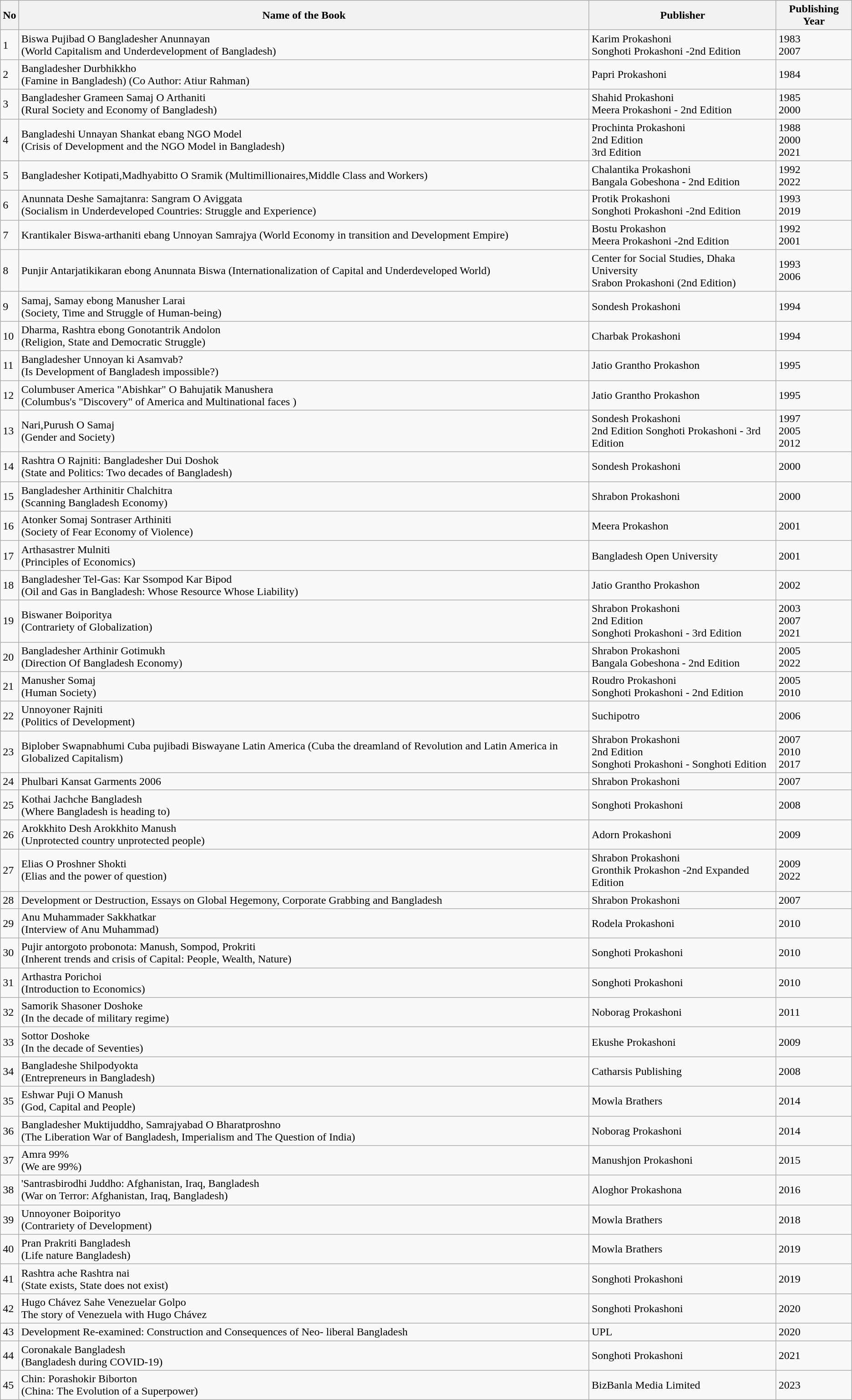<table class="wikitable">
<tr>
<th>No</th>
<th>Name of the Book</th>
<th>Publisher</th>
<th>Publishing Year</th>
</tr>
<tr>
<td>1</td>
<td>Biswa Pujibad O Bangladesher Anunnayan<br>(World Capitalism and Underdevelopment of Bangladesh)</td>
<td>Karim Prokashoni<br>Songhoti Prokashoni -2nd Edition</td>
<td>1983<br>2007</td>
</tr>
<tr>
<td>2</td>
<td>Bangladesher Durbhikkho<br>(Famine in Bangladesh) (Co Author: Atiur Rahman)</td>
<td>Papri Prokashoni</td>
<td>1984</td>
</tr>
<tr>
<td>3</td>
<td>Bangladesher Grameen Samaj O Arthaniti<br>(Rural Society and Economy of Bangladesh)</td>
<td>Shahid Prokashoni<br>Meera Prokashoni - 2nd Edition</td>
<td>1985<br>2000</td>
</tr>
<tr>
<td>4</td>
<td>Bangladeshi Unnayan Shankat ebang NGO Model<br>(Crisis of Development and the NGO Model in Bangladesh)</td>
<td>Prochinta Prokashoni<br>2nd Edition<br>3rd Edition</td>
<td>1988<br>2000<br>2021</td>
</tr>
<tr>
<td>5</td>
<td>Bangladesher Kotipati,Madhyabitto O Sramik (Multimillionaires,Middle Class and Workers)</td>
<td>Chalantika Prokashoni<br>Bangala Gobeshona - 2nd Edition</td>
<td>1992<br>2022</td>
</tr>
<tr>
<td>6</td>
<td>Anunnata Deshe Samajtanra: Sangram O Aviggata<br>(Socialism in Underdeveloped Countries: Struggle and Experience)</td>
<td>Protik Prokashoni<br>Songhoti Prokashoni -2nd Edition</td>
<td>1993<br>2019</td>
</tr>
<tr>
<td>7</td>
<td>Krantikaler Biswa-arthaniti ebang Unnoyan Samrajya (World Economy in transition and Development Empire)</td>
<td>Bostu Prokashon<br>Meera Prokashoni -2nd Edition</td>
<td>1992<br>2001</td>
</tr>
<tr>
<td>8</td>
<td>Punjir Antarjatikikaran ebong Anunnata Biswa (Internationalization of Capital and Underdeveloped World)</td>
<td>Center for Social Studies, Dhaka University<br>Srabon Prokashoni (2nd Edition)</td>
<td>1993<br>2006</td>
</tr>
<tr>
<td>9</td>
<td>Samaj, Samay ebong Manusher Larai<br>(Society, Time and Struggle of Human-being)</td>
<td>Sondesh Prokashoni</td>
<td>1994</td>
</tr>
<tr>
<td>10</td>
<td>Dharma, Rashtra ebong Gonotantrik Andolon<br>(Religion, State and Democratic Struggle)</td>
<td>Charbak Prokashoni</td>
<td>1994</td>
</tr>
<tr>
<td>11</td>
<td>Bangladesher Unnoyan ki Asamvab?<br>(Is Development of Bangladesh impossible?)</td>
<td>Jatio Grantho Prokashon</td>
<td>1995</td>
</tr>
<tr>
<td>12</td>
<td>Columbuser America "Abishkar" O Bahujatik Manushera<br>(Columbus's "Discovery" of America and Multinational faces )</td>
<td>Jatio Grantho Prokashon</td>
<td>1995</td>
</tr>
<tr>
<td>13</td>
<td>Nari,Purush O Samaj<br>(Gender and Society)</td>
<td>Sondesh Prokashoni<br>2nd Edition 
Songhoti Prokashoni - 3rd Edition</td>
<td>1997<br>2005<br>2012</td>
</tr>
<tr>
<td>14</td>
<td>Rashtra O Rajniti: Bangladesher Dui Doshok<br>(State and Politics: Two decades of Bangladesh)</td>
<td>Sondesh Prokashoni</td>
<td>2000</td>
</tr>
<tr>
<td>15</td>
<td>Bangladesher Arthinitir Chalchitra<br>(Scanning Bangladesh Economy)</td>
<td>Shrabon Prokashoni</td>
<td>2000</td>
</tr>
<tr>
<td>16</td>
<td>Atonker Somaj Sontraser Arthiniti<br>(Society of Fear Economy of Violence)</td>
<td>Meera Prokashon</td>
<td>2001</td>
</tr>
<tr>
<td>17</td>
<td>Arthasastrer Mulniti<br>(Principles of Economics)</td>
<td>Bangladesh Open University</td>
<td>2001</td>
</tr>
<tr>
<td>18</td>
<td>Bangladesher Tel-Gas: Kar Ssompod Kar Bipod<br>(Oil and Gas in Bangladesh: Whose Resource Whose Liability)</td>
<td>Jatio Grantho Prokashon</td>
<td>2002</td>
</tr>
<tr>
<td>19</td>
<td>Biswaner Boiporitya<br>(Contrariety of Globalization)</td>
<td>Shrabon Prokashoni<br>2nd Edition<br>Songhoti Prokashoni - 3rd Edition</td>
<td>2003<br>2007<br>2021</td>
</tr>
<tr>
<td>20</td>
<td>Bangladesher Arthinir Gotimukh<br>(Direction Of Bangladesh Economy)</td>
<td>Shrabon Prokashoni<br>Bangala Gobeshona - 2nd Edition</td>
<td>2005<br>2022</td>
</tr>
<tr>
<td>21</td>
<td>Manusher Somaj<br>(Human Society)</td>
<td>Roudro Prokashoni<br>Songhoti Prokashoni - 2nd Edition</td>
<td>2005<br>2010</td>
</tr>
<tr>
<td>22</td>
<td>Unnoyoner Rajniti<br>(Politics of Development)</td>
<td>Suchipotro</td>
<td>2006</td>
</tr>
<tr>
<td>23</td>
<td>Biplober Swapnabhumi Cuba pujibadi Biswayane Latin America (Cuba the dreamland of Revolution and Latin America in Globalized Capitalism)</td>
<td>Shrabon Prokashoni<br>2nd Edition<br>Songhoti Prokashoni - Songhoti Edition</td>
<td>2007<br>2010<br>2017</td>
</tr>
<tr>
<td>24</td>
<td>Phulbari Kansat Garments 2006</td>
<td>Shrabon Prokashoni</td>
<td>2007</td>
</tr>
<tr>
<td>25</td>
<td>Kothai Jachche Bangladesh<br>(Where Bangladesh is heading to)</td>
<td>Songhoti Prokashoni</td>
<td>2008</td>
</tr>
<tr>
<td>26</td>
<td>Arokkhito Desh Arokkhito Manush<br>(Unprotected country unprotected people)</td>
<td>Adorn Prokashoni</td>
<td>2009</td>
</tr>
<tr>
<td>27</td>
<td>Elias O Proshner Shokti<br>(Elias and the power of question)</td>
<td>Shrabon Prokashoni<br>Gronthik Prokashon -2nd Expanded Edition</td>
<td>2009<br>2022</td>
</tr>
<tr>
<td>28</td>
<td>Development or Destruction, Essays on Global Hegemony,  Corporate Grabbing and Bangladesh</td>
<td>Shrabon Prokashoni</td>
<td>2007</td>
</tr>
<tr>
<td>29</td>
<td>Anu Muhammader Sakkhatkar<br>(Interview of Anu Muhammad)</td>
<td>Rodela Prokashoni</td>
<td>2010</td>
</tr>
<tr>
<td>30</td>
<td>Pujir antorgoto probonota: Manush, Sompod, Prokriti<br>(Inherent trends and crisis of Capital: People, Wealth, Nature)</td>
<td>Songhoti Prokashoni</td>
<td>2010</td>
</tr>
<tr>
<td>31</td>
<td>Arthastra Porichoi<br>(Introduction to Economics)</td>
<td>Songhoti Prokashoni</td>
<td>2010</td>
</tr>
<tr>
<td>32</td>
<td>Samorik Shasoner Doshoke<br>(In the decade of military regime)</td>
<td>Noborag Prokashoni</td>
<td>2011</td>
</tr>
<tr>
<td>33</td>
<td>Sottor Doshoke<br>(In the decade of Seventies)</td>
<td>Ekushe Prokashoni</td>
<td>2009</td>
</tr>
<tr>
<td>34</td>
<td>Bangladeshe Shilpodyokta<br>(Entrepreneurs in Bangladesh)</td>
<td>Catharsis Publishing</td>
<td>2008</td>
</tr>
<tr>
<td>35</td>
<td>Eshwar Puji O Manush<br>(God, Capital and People)</td>
<td>Mowla Brathers</td>
<td>2014</td>
</tr>
<tr>
<td>36</td>
<td>Bangladesher Muktijuddho, Samrajyabad O Bharatproshno<br>(The Liberation War of Bangladesh, Imperialism and The Question of India)</td>
<td>Noborag Prokashoni</td>
<td>2014</td>
</tr>
<tr>
<td>37</td>
<td>Amra 99%<br>(We are 99%)</td>
<td>Manushjon Prokashoni</td>
<td>2015</td>
</tr>
<tr>
<td>38</td>
<td>'Santrasbirodhi Juddho: Afghanistan, Iraq, Bangladesh<br>(War on Terror: Afghanistan, Iraq, Bangladesh)</td>
<td>Aloghor Prokashona</td>
<td>2016</td>
</tr>
<tr>
<td>39</td>
<td>Unnoyoner Boiporityo<br>(Contrariety of Development)</td>
<td>Mowla Brathers</td>
<td>2018</td>
</tr>
<tr>
<td>40</td>
<td>Pran Prakriti Bangladesh<br>(Life nature Bangladesh)</td>
<td>Mowla Brathers</td>
<td>2019</td>
</tr>
<tr>
<td>41</td>
<td>Rashtra ache Rashtra nai<br>(State exists, State does not exist)</td>
<td>Songhoti Prokashoni</td>
<td>2019</td>
</tr>
<tr>
<td>42</td>
<td>Hugo Chávez Sahe Venezuelar Golpo<br>The story of Venezuela with Hugo Chávez</td>
<td>Songhoti Prokashoni</td>
<td>2020</td>
</tr>
<tr>
<td>43</td>
<td>Development Re-examined: Construction and Consequences of  Neo- liberal Bangladesh</td>
<td>UPL</td>
<td>2020</td>
</tr>
<tr>
<td>44</td>
<td>Coronakale Bangladesh<br>(Bangladesh during COVID-19)</td>
<td>Songhoti Prokashoni</td>
<td>2021</td>
</tr>
<tr>
<td>45</td>
<td>Chin: Porashokir Biborton<br>(China: The Evolution of a Superpower)</td>
<td>BizBanla Media Limited</td>
<td>2023</td>
</tr>
</table>
